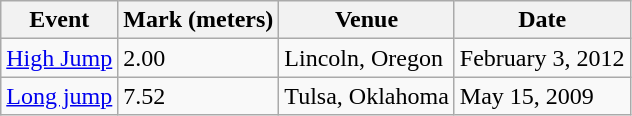<table class="wikitable">
<tr>
<th>Event</th>
<th>Mark (meters)</th>
<th>Venue</th>
<th>Date</th>
</tr>
<tr>
<td><a href='#'>High Jump</a></td>
<td>2.00</td>
<td>Lincoln, Oregon</td>
<td>February 3, 2012</td>
</tr>
<tr>
<td><a href='#'>Long jump</a></td>
<td>7.52</td>
<td>Tulsa, Oklahoma</td>
<td>May 15, 2009</td>
</tr>
</table>
